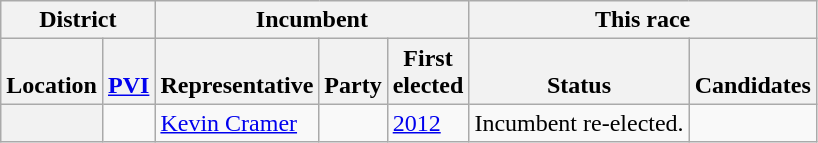<table class="wikitable">
<tr valign=bottom>
<th colspan=2>District</th>
<th colspan=3>Incumbent</th>
<th colspan=2>This race</th>
</tr>
<tr valign=bottom>
<th>Location</th>
<th><a href='#'>PVI</a></th>
<th>Representative</th>
<th>Party</th>
<th>First<br>elected</th>
<th>Status</th>
<th>Candidates</th>
</tr>
<tr>
<th></th>
<td></td>
<td><a href='#'>Kevin Cramer</a></td>
<td></td>
<td><a href='#'>2012</a></td>
<td>Incumbent re-elected.</td>
<td nowrap></td>
</tr>
</table>
